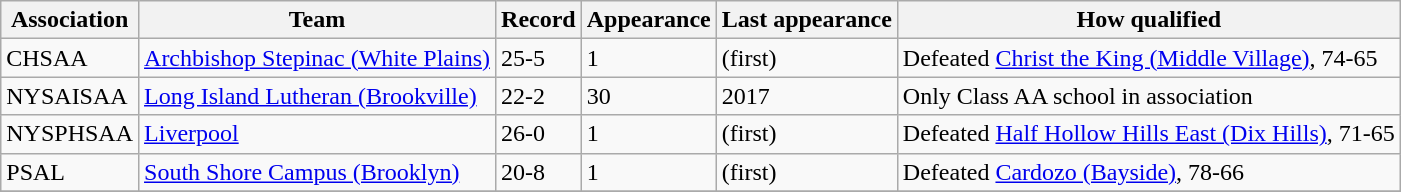<table class="wikitable sortable" style="text-align:left;">
<tr>
<th>Association</th>
<th>Team</th>
<th>Record</th>
<th data-sort-type="number">Appearance</th>
<th>Last appearance</th>
<th>How qualified</th>
</tr>
<tr>
<td>CHSAA</td>
<td><a href='#'>Archbishop Stepinac (White Plains)</a></td>
<td>25-5</td>
<td>1</td>
<td>(first)</td>
<td>Defeated <a href='#'>Christ the King (Middle Village)</a>, 74-65</td>
</tr>
<tr>
<td>NYSAISAA</td>
<td><a href='#'>Long Island Lutheran (Brookville)</a></td>
<td>22-2</td>
<td>30</td>
<td>2017</td>
<td>Only Class AA school in association</td>
</tr>
<tr>
<td>NYSPHSAA</td>
<td><a href='#'>Liverpool</a></td>
<td>26-0</td>
<td>1</td>
<td>(first)</td>
<td>Defeated <a href='#'>Half Hollow Hills East (Dix Hills)</a>, 71-65</td>
</tr>
<tr>
<td>PSAL</td>
<td><a href='#'>South Shore Campus (Brooklyn)</a></td>
<td>20-8</td>
<td>1</td>
<td>(first)</td>
<td>Defeated <a href='#'>Cardozo (Bayside)</a>, 78-66</td>
</tr>
<tr>
</tr>
</table>
